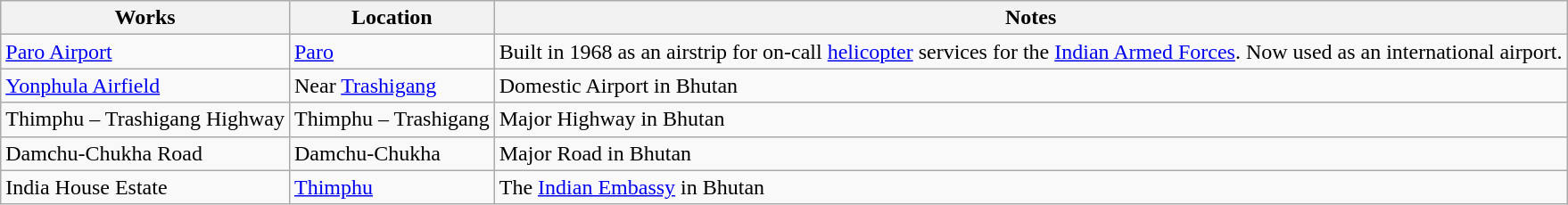<table class="wikitable">
<tr>
<th>Works</th>
<th>Location</th>
<th>Notes</th>
</tr>
<tr>
<td><a href='#'>Paro Airport</a></td>
<td><a href='#'>Paro</a></td>
<td>Built in 1968 as an airstrip for on-call <a href='#'>helicopter</a> services for the <a href='#'>Indian Armed Forces</a>. Now used as an international airport.</td>
</tr>
<tr>
<td><a href='#'>Yonphula Airfield</a></td>
<td>Near <a href='#'>Trashigang</a></td>
<td>Domestic Airport in Bhutan</td>
</tr>
<tr>
<td>Thimphu – Trashigang Highway</td>
<td>Thimphu – Trashigang</td>
<td>Major Highway in Bhutan</td>
</tr>
<tr>
<td>Damchu-Chukha Road</td>
<td>Damchu-Chukha</td>
<td>Major Road in Bhutan</td>
</tr>
<tr>
<td>India House Estate</td>
<td><a href='#'>Thimphu</a></td>
<td>The <a href='#'>Indian Embassy</a> in Bhutan</td>
</tr>
</table>
